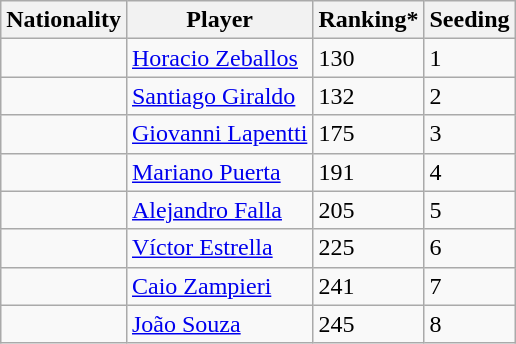<table class="wikitable" border="1">
<tr>
<th>Nationality</th>
<th>Player</th>
<th>Ranking*</th>
<th>Seeding</th>
</tr>
<tr>
<td></td>
<td><a href='#'>Horacio Zeballos</a></td>
<td>130</td>
<td>1</td>
</tr>
<tr>
<td></td>
<td><a href='#'>Santiago Giraldo</a></td>
<td>132</td>
<td>2</td>
</tr>
<tr>
<td></td>
<td><a href='#'>Giovanni Lapentti</a></td>
<td>175</td>
<td>3</td>
</tr>
<tr>
<td></td>
<td><a href='#'>Mariano Puerta</a></td>
<td>191</td>
<td>4</td>
</tr>
<tr>
<td></td>
<td><a href='#'>Alejandro Falla</a></td>
<td>205</td>
<td>5</td>
</tr>
<tr>
<td></td>
<td><a href='#'>Víctor Estrella</a></td>
<td>225</td>
<td>6</td>
</tr>
<tr>
<td></td>
<td><a href='#'>Caio Zampieri</a></td>
<td>241</td>
<td>7</td>
</tr>
<tr>
<td></td>
<td><a href='#'>João Souza</a></td>
<td>245</td>
<td>8</td>
</tr>
</table>
